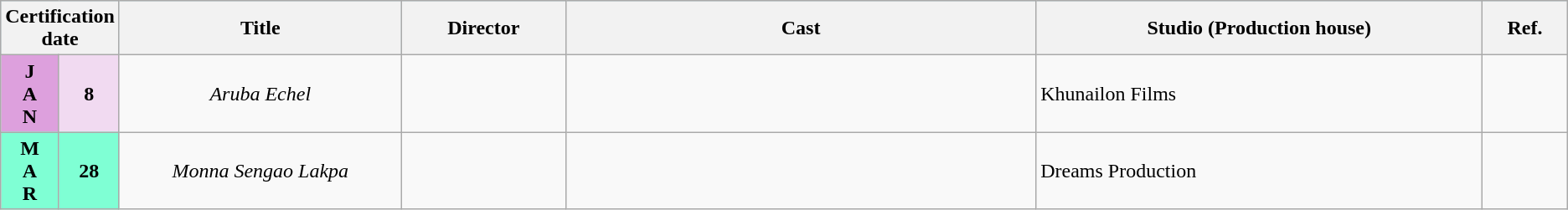<table class="wikitable">
<tr style="background:#b0e0e6; text-align:center;">
<th colspan="2" style="width:6%;"><strong>Certification date</strong></th>
<th style="width:18%;"><strong>Title</strong></th>
<th style="width:10.5%;"><strong>Director</strong></th>
<th style="width:30%;"><strong>Cast</strong></th>
<th><strong>Studio (Production house)</strong></th>
<th>Ref.</th>
</tr>
<tr January>
<td rowspan="1" style="text-align:center; background:plum; textcolor:#000;"><strong>J<br>A<br>N</strong></td>
<td rowspan="1" style="text-align:center;background:#f1daf1;"><strong>8</strong></td>
<td style="text-align:center;"><em>Aruba Echel</em></td>
<td></td>
<td></td>
<td>Khunailon Films</td>
<td></td>
</tr>
<tr March>
<td rowspan="1" style="text-align:center; background:#7FFFD4; textcolor:#000;"><strong>M<br>A<br>R</strong></td>
<td rowspan="1" style="text-align:center;background:#7FFFD4;"><strong>28</strong></td>
<td style="text-align:center;"><em>Monna Sengao Lakpa</em></td>
<td></td>
<td></td>
<td>Dreams Production</td>
<td></td>
</tr>
</table>
